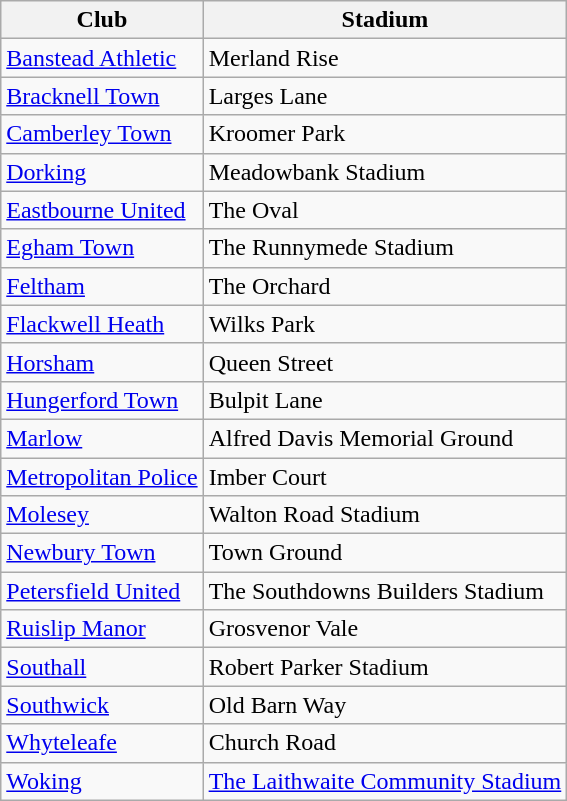<table class="wikitable sortable">
<tr>
<th>Club</th>
<th>Stadium</th>
</tr>
<tr>
<td><a href='#'>Banstead Athletic</a></td>
<td>Merland Rise</td>
</tr>
<tr>
<td><a href='#'>Bracknell Town</a></td>
<td>Larges Lane</td>
</tr>
<tr>
<td><a href='#'>Camberley Town</a></td>
<td>Kroomer Park</td>
</tr>
<tr>
<td><a href='#'>Dorking</a></td>
<td>Meadowbank Stadium</td>
</tr>
<tr>
<td><a href='#'>Eastbourne United</a></td>
<td>The Oval</td>
</tr>
<tr>
<td><a href='#'>Egham Town</a></td>
<td>The Runnymede Stadium</td>
</tr>
<tr>
<td><a href='#'>Feltham</a></td>
<td>The Orchard</td>
</tr>
<tr>
<td><a href='#'>Flackwell Heath</a></td>
<td>Wilks Park</td>
</tr>
<tr>
<td><a href='#'>Horsham</a></td>
<td>Queen Street</td>
</tr>
<tr>
<td><a href='#'>Hungerford Town</a></td>
<td>Bulpit Lane</td>
</tr>
<tr>
<td><a href='#'>Marlow</a></td>
<td>Alfred Davis Memorial Ground</td>
</tr>
<tr>
<td><a href='#'>Metropolitan Police</a></td>
<td>Imber Court</td>
</tr>
<tr>
<td><a href='#'>Molesey</a></td>
<td>Walton Road Stadium</td>
</tr>
<tr>
<td><a href='#'>Newbury Town</a></td>
<td>Town Ground</td>
</tr>
<tr>
<td><a href='#'>Petersfield United</a></td>
<td>The Southdowns Builders Stadium</td>
</tr>
<tr>
<td><a href='#'>Ruislip Manor</a></td>
<td>Grosvenor Vale</td>
</tr>
<tr>
<td><a href='#'>Southall</a></td>
<td>Robert Parker Stadium</td>
</tr>
<tr>
<td><a href='#'>Southwick</a></td>
<td>Old Barn Way</td>
</tr>
<tr>
<td><a href='#'>Whyteleafe</a></td>
<td>Church Road</td>
</tr>
<tr>
<td><a href='#'>Woking</a></td>
<td><a href='#'>The Laithwaite Community Stadium</a></td>
</tr>
</table>
